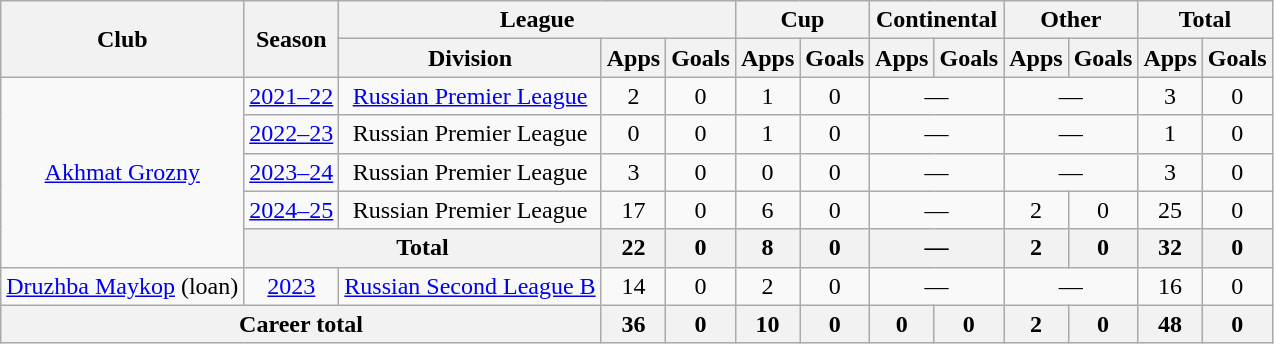<table class="wikitable" style="text-align: center;">
<tr>
<th rowspan="2">Club</th>
<th rowspan="2">Season</th>
<th colspan="3">League</th>
<th colspan="2">Cup</th>
<th colspan="2">Continental</th>
<th colspan="2">Other</th>
<th colspan="2">Total</th>
</tr>
<tr>
<th>Division</th>
<th>Apps</th>
<th>Goals</th>
<th>Apps</th>
<th>Goals</th>
<th>Apps</th>
<th>Goals</th>
<th>Apps</th>
<th>Goals</th>
<th>Apps</th>
<th>Goals</th>
</tr>
<tr>
<td rowspan="5"><a href='#'>Akhmat Grozny</a></td>
<td><a href='#'>2021–22</a></td>
<td><a href='#'>Russian Premier League</a></td>
<td>2</td>
<td>0</td>
<td>1</td>
<td>0</td>
<td colspan=2>—</td>
<td colspan=2>—</td>
<td>3</td>
<td>0</td>
</tr>
<tr>
<td><a href='#'>2022–23</a></td>
<td>Russian Premier League</td>
<td>0</td>
<td>0</td>
<td>1</td>
<td>0</td>
<td colspan=2>—</td>
<td colspan=2>—</td>
<td>1</td>
<td>0</td>
</tr>
<tr>
<td><a href='#'>2023–24</a></td>
<td>Russian Premier League</td>
<td>3</td>
<td>0</td>
<td>0</td>
<td>0</td>
<td colspan=2>—</td>
<td colspan=2>—</td>
<td>3</td>
<td>0</td>
</tr>
<tr>
<td><a href='#'>2024–25</a></td>
<td>Russian Premier League</td>
<td>17</td>
<td>0</td>
<td>6</td>
<td>0</td>
<td colspan=2>—</td>
<td>2</td>
<td>0</td>
<td>25</td>
<td>0</td>
</tr>
<tr>
<th colspan="2">Total</th>
<th>22</th>
<th>0</th>
<th>8</th>
<th>0</th>
<th colspan=2>—</th>
<th>2</th>
<th>0</th>
<th>32</th>
<th>0</th>
</tr>
<tr>
<td><a href='#'>Druzhba Maykop</a> (loan)</td>
<td><a href='#'>2023</a></td>
<td><a href='#'>Russian Second League B</a></td>
<td>14</td>
<td>0</td>
<td>2</td>
<td>0</td>
<td colspan=2>—</td>
<td colspan=2>—</td>
<td>16</td>
<td>0</td>
</tr>
<tr>
<th colspan="3">Career total</th>
<th>36</th>
<th>0</th>
<th>10</th>
<th>0</th>
<th>0</th>
<th>0</th>
<th>2</th>
<th>0</th>
<th>48</th>
<th>0</th>
</tr>
</table>
